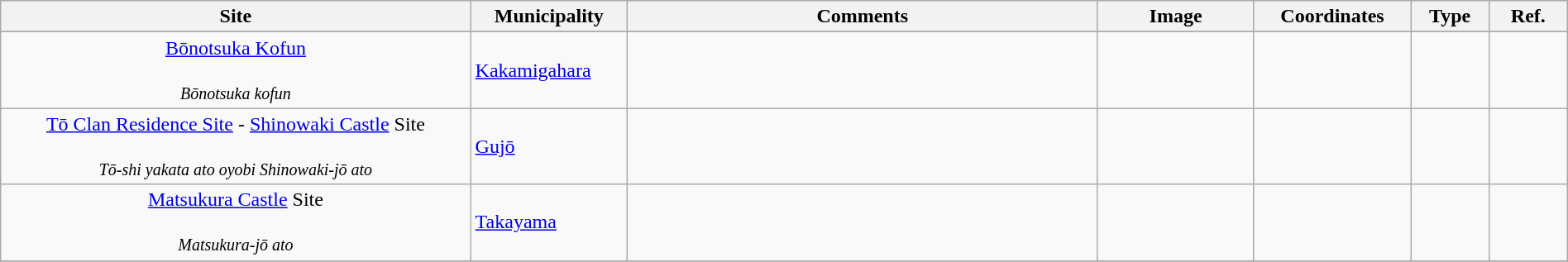<table class="wikitable sortable"  style="width:100%;">
<tr>
<th width="30%" align="left">Site</th>
<th width="10%" align="left">Municipality</th>
<th width="30%" align="left" class="unsortable">Comments</th>
<th width="10%" align="left" class="unsortable">Image</th>
<th width="10%" align="left" class="unsortable">Coordinates</th>
<th width="5%" align="left">Type</th>
<th width="5%" align="left"  class="unsortable">Ref.</th>
</tr>
<tr>
</tr>
<tr>
</tr>
<tr>
</tr>
<tr>
</tr>
<tr>
</tr>
<tr>
</tr>
<tr>
</tr>
<tr>
</tr>
<tr>
</tr>
<tr>
</tr>
<tr>
</tr>
<tr>
</tr>
<tr>
</tr>
<tr>
</tr>
<tr>
</tr>
<tr>
</tr>
<tr>
</tr>
<tr 　>
</tr>
<tr>
</tr>
<tr>
</tr>
<tr 　>
</tr>
<tr>
</tr>
<tr>
</tr>
<tr>
</tr>
<tr>
</tr>
<tr>
</tr>
<tr>
</tr>
<tr>
<td align="center"><a href='#'>Bōnotsuka Kofun</a><br><br><small><em>Bōnotsuka kofun</em></small></td>
<td><a href='#'>Kakamigahara</a></td>
<td></td>
<td></td>
<td></td>
<td></td>
<td></td>
</tr>
<tr>
<td align="center"><a href='#'>Tō Clan Residence Site</a> - <a href='#'>Shinowaki Castle</a> Site<br><br><small><em>Tō-shi yakata ato oyobi Shinowaki-jō ato</em></small></td>
<td><a href='#'>Gujō</a></td>
<td></td>
<td></td>
<td></td>
<td></td>
<td></td>
</tr>
<tr>
<td align="center"><a href='#'>Matsukura Castle</a> Site<br><br><small><em>Matsukura-jō ato</em></small></td>
<td><a href='#'>Takayama</a></td>
<td></td>
<td></td>
<td></td>
<td></td>
<td></td>
</tr>
<tr>
</tr>
</table>
